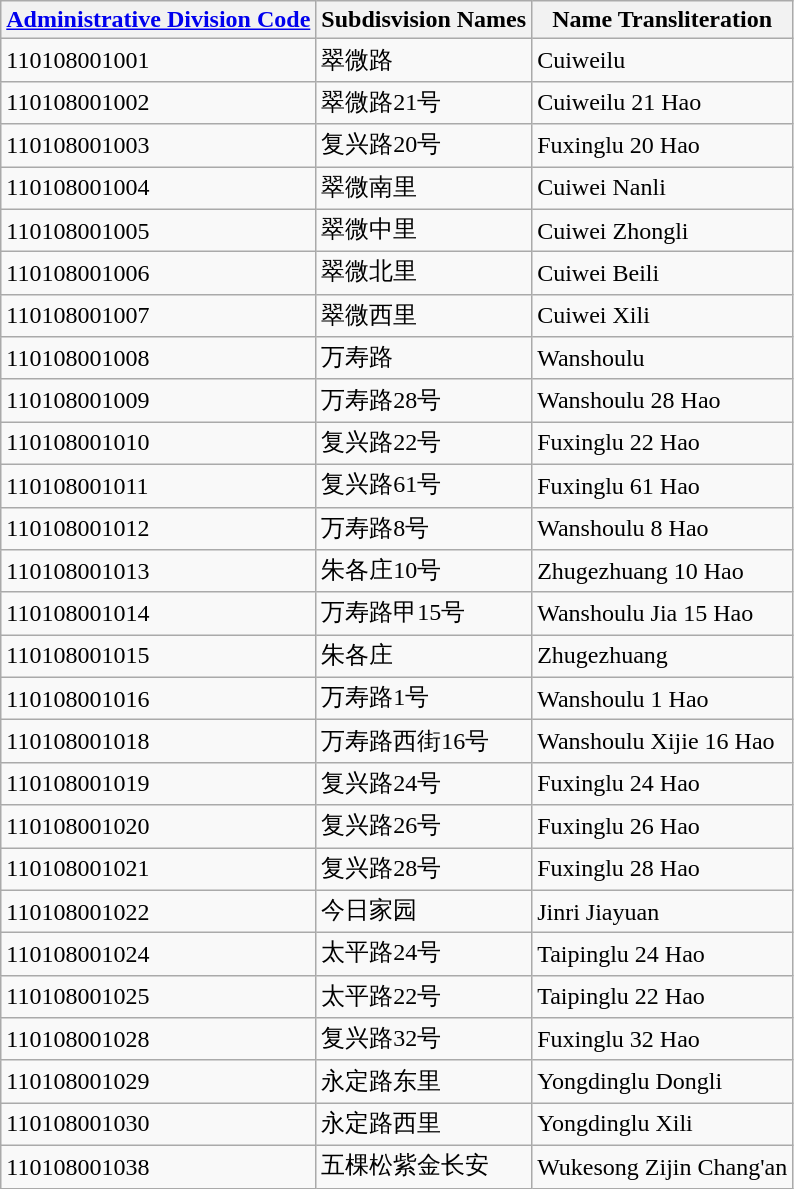<table class="wikitable sortable">
<tr>
<th><a href='#'>Administrative Division Code</a></th>
<th>Subdisvision Names</th>
<th>Name Transliteration</th>
</tr>
<tr>
<td>110108001001</td>
<td>翠微路</td>
<td>Cuiweilu</td>
</tr>
<tr>
<td>110108001002</td>
<td>翠微路21号</td>
<td>Cuiweilu 21 Hao</td>
</tr>
<tr>
<td>110108001003</td>
<td>复兴路20号</td>
<td>Fuxinglu 20 Hao</td>
</tr>
<tr>
<td>110108001004</td>
<td>翠微南里</td>
<td>Cuiwei Nanli</td>
</tr>
<tr>
<td>110108001005</td>
<td>翠微中里</td>
<td>Cuiwei Zhongli</td>
</tr>
<tr>
<td>110108001006</td>
<td>翠微北里</td>
<td>Cuiwei Beili</td>
</tr>
<tr>
<td>110108001007</td>
<td>翠微西里</td>
<td>Cuiwei Xili</td>
</tr>
<tr>
<td>110108001008</td>
<td>万寿路</td>
<td>Wanshoulu</td>
</tr>
<tr>
<td>110108001009</td>
<td>万寿路28号</td>
<td>Wanshoulu 28 Hao</td>
</tr>
<tr>
<td>110108001010</td>
<td>复兴路22号</td>
<td>Fuxinglu 22 Hao</td>
</tr>
<tr>
<td>110108001011</td>
<td>复兴路61号</td>
<td>Fuxinglu 61 Hao</td>
</tr>
<tr>
<td>110108001012</td>
<td>万寿路8号</td>
<td>Wanshoulu 8 Hao</td>
</tr>
<tr>
<td>110108001013</td>
<td>朱各庄10号</td>
<td>Zhugezhuang 10 Hao</td>
</tr>
<tr>
<td>110108001014</td>
<td>万寿路甲15号</td>
<td>Wanshoulu Jia 15 Hao</td>
</tr>
<tr>
<td>110108001015</td>
<td>朱各庄</td>
<td>Zhugezhuang</td>
</tr>
<tr>
<td>110108001016</td>
<td>万寿路1号</td>
<td>Wanshoulu 1 Hao</td>
</tr>
<tr>
<td>110108001018</td>
<td>万寿路西街16号</td>
<td>Wanshoulu Xijie 16 Hao</td>
</tr>
<tr>
<td>110108001019</td>
<td>复兴路24号</td>
<td>Fuxinglu 24 Hao</td>
</tr>
<tr>
<td>110108001020</td>
<td>复兴路26号</td>
<td>Fuxinglu 26 Hao</td>
</tr>
<tr>
<td>110108001021</td>
<td>复兴路28号</td>
<td>Fuxinglu 28 Hao</td>
</tr>
<tr>
<td>110108001022</td>
<td>今日家园</td>
<td>Jinri Jiayuan</td>
</tr>
<tr>
<td>110108001024</td>
<td>太平路24号</td>
<td>Taipinglu 24 Hao</td>
</tr>
<tr>
<td>110108001025</td>
<td>太平路22号</td>
<td>Taipinglu 22 Hao</td>
</tr>
<tr>
<td>110108001028</td>
<td>复兴路32号</td>
<td>Fuxinglu 32 Hao</td>
</tr>
<tr>
<td>110108001029</td>
<td>永定路东里</td>
<td>Yongdinglu Dongli</td>
</tr>
<tr>
<td>110108001030</td>
<td>永定路西里</td>
<td>Yongdinglu Xili</td>
</tr>
<tr>
<td>110108001038</td>
<td>五棵松紫金长安</td>
<td>Wukesong Zijin Chang'an</td>
</tr>
</table>
